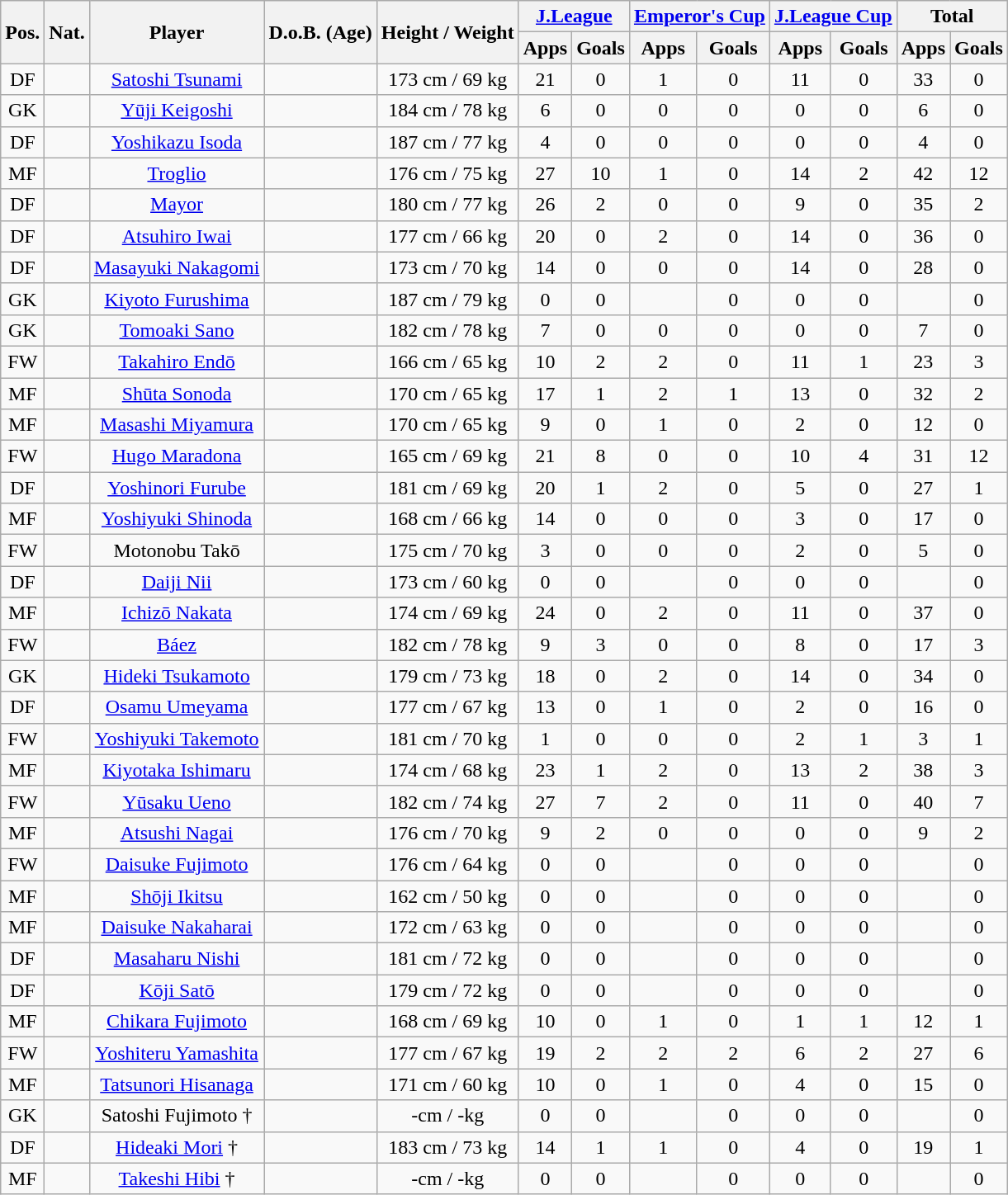<table class="wikitable" style="text-align:center;">
<tr>
<th rowspan="2">Pos.</th>
<th rowspan="2">Nat.</th>
<th rowspan="2">Player</th>
<th rowspan="2">D.o.B. (Age)</th>
<th rowspan="2">Height / Weight</th>
<th colspan="2"><a href='#'>J.League</a></th>
<th colspan="2"><a href='#'>Emperor's Cup</a></th>
<th colspan="2"><a href='#'>J.League Cup</a></th>
<th colspan="2">Total</th>
</tr>
<tr>
<th>Apps</th>
<th>Goals</th>
<th>Apps</th>
<th>Goals</th>
<th>Apps</th>
<th>Goals</th>
<th>Apps</th>
<th>Goals</th>
</tr>
<tr>
<td>DF</td>
<td></td>
<td><a href='#'>Satoshi Tsunami</a></td>
<td></td>
<td>173 cm / 69 kg</td>
<td>21</td>
<td>0</td>
<td>1</td>
<td>0</td>
<td>11</td>
<td>0</td>
<td>33</td>
<td>0</td>
</tr>
<tr>
<td>GK</td>
<td></td>
<td><a href='#'>Yūji Keigoshi</a></td>
<td></td>
<td>184 cm / 78 kg</td>
<td>6</td>
<td>0</td>
<td>0</td>
<td>0</td>
<td>0</td>
<td>0</td>
<td>6</td>
<td>0</td>
</tr>
<tr>
<td>DF</td>
<td></td>
<td><a href='#'>Yoshikazu Isoda</a></td>
<td></td>
<td>187 cm / 77 kg</td>
<td>4</td>
<td>0</td>
<td>0</td>
<td>0</td>
<td>0</td>
<td>0</td>
<td>4</td>
<td>0</td>
</tr>
<tr>
<td>MF</td>
<td></td>
<td><a href='#'>Troglio</a></td>
<td></td>
<td>176 cm / 75 kg</td>
<td>27</td>
<td>10</td>
<td>1</td>
<td>0</td>
<td>14</td>
<td>2</td>
<td>42</td>
<td>12</td>
</tr>
<tr>
<td>DF</td>
<td></td>
<td><a href='#'>Mayor</a></td>
<td></td>
<td>180 cm / 77 kg</td>
<td>26</td>
<td>2</td>
<td>0</td>
<td>0</td>
<td>9</td>
<td>0</td>
<td>35</td>
<td>2</td>
</tr>
<tr>
<td>DF</td>
<td></td>
<td><a href='#'>Atsuhiro Iwai</a></td>
<td></td>
<td>177 cm / 66 kg</td>
<td>20</td>
<td>0</td>
<td>2</td>
<td>0</td>
<td>14</td>
<td>0</td>
<td>36</td>
<td>0</td>
</tr>
<tr>
<td>DF</td>
<td></td>
<td><a href='#'>Masayuki Nakagomi</a></td>
<td></td>
<td>173 cm / 70 kg</td>
<td>14</td>
<td>0</td>
<td>0</td>
<td>0</td>
<td>14</td>
<td>0</td>
<td>28</td>
<td>0</td>
</tr>
<tr>
<td>GK</td>
<td></td>
<td><a href='#'>Kiyoto Furushima</a></td>
<td></td>
<td>187 cm / 79 kg</td>
<td>0</td>
<td>0</td>
<td></td>
<td>0</td>
<td>0</td>
<td>0</td>
<td></td>
<td>0</td>
</tr>
<tr>
<td>GK</td>
<td></td>
<td><a href='#'>Tomoaki Sano</a></td>
<td></td>
<td>182 cm / 78 kg</td>
<td>7</td>
<td>0</td>
<td>0</td>
<td>0</td>
<td>0</td>
<td>0</td>
<td>7</td>
<td>0</td>
</tr>
<tr>
<td>FW</td>
<td></td>
<td><a href='#'>Takahiro Endō</a></td>
<td></td>
<td>166 cm / 65 kg</td>
<td>10</td>
<td>2</td>
<td>2</td>
<td>0</td>
<td>11</td>
<td>1</td>
<td>23</td>
<td>3</td>
</tr>
<tr>
<td>MF</td>
<td></td>
<td><a href='#'>Shūta Sonoda</a></td>
<td></td>
<td>170 cm / 65 kg</td>
<td>17</td>
<td>1</td>
<td>2</td>
<td>1</td>
<td>13</td>
<td>0</td>
<td>32</td>
<td>2</td>
</tr>
<tr>
<td>MF</td>
<td></td>
<td><a href='#'>Masashi Miyamura</a></td>
<td></td>
<td>170 cm / 65 kg</td>
<td>9</td>
<td>0</td>
<td>1</td>
<td>0</td>
<td>2</td>
<td>0</td>
<td>12</td>
<td>0</td>
</tr>
<tr>
<td>FW</td>
<td></td>
<td><a href='#'>Hugo Maradona</a></td>
<td></td>
<td>165 cm / 69 kg</td>
<td>21</td>
<td>8</td>
<td>0</td>
<td>0</td>
<td>10</td>
<td>4</td>
<td>31</td>
<td>12</td>
</tr>
<tr>
<td>DF</td>
<td></td>
<td><a href='#'>Yoshinori Furube</a></td>
<td></td>
<td>181 cm / 69 kg</td>
<td>20</td>
<td>1</td>
<td>2</td>
<td>0</td>
<td>5</td>
<td>0</td>
<td>27</td>
<td>1</td>
</tr>
<tr>
<td>MF</td>
<td></td>
<td><a href='#'>Yoshiyuki Shinoda</a></td>
<td></td>
<td>168 cm / 66 kg</td>
<td>14</td>
<td>0</td>
<td>0</td>
<td>0</td>
<td>3</td>
<td>0</td>
<td>17</td>
<td>0</td>
</tr>
<tr>
<td>FW</td>
<td></td>
<td>Motonobu Takō</td>
<td></td>
<td>175 cm / 70 kg</td>
<td>3</td>
<td>0</td>
<td>0</td>
<td>0</td>
<td>2</td>
<td>0</td>
<td>5</td>
<td>0</td>
</tr>
<tr>
<td>DF</td>
<td></td>
<td><a href='#'>Daiji Nii</a></td>
<td></td>
<td>173 cm / 60 kg</td>
<td>0</td>
<td>0</td>
<td></td>
<td>0</td>
<td>0</td>
<td>0</td>
<td></td>
<td>0</td>
</tr>
<tr>
<td>MF</td>
<td></td>
<td><a href='#'>Ichizō Nakata</a></td>
<td></td>
<td>174 cm / 69 kg</td>
<td>24</td>
<td>0</td>
<td>2</td>
<td>0</td>
<td>11</td>
<td>0</td>
<td>37</td>
<td>0</td>
</tr>
<tr>
<td>FW</td>
<td></td>
<td><a href='#'>Báez</a></td>
<td></td>
<td>182 cm / 78 kg</td>
<td>9</td>
<td>3</td>
<td>0</td>
<td>0</td>
<td>8</td>
<td>0</td>
<td>17</td>
<td>3</td>
</tr>
<tr>
<td>GK</td>
<td></td>
<td><a href='#'>Hideki Tsukamoto</a></td>
<td></td>
<td>179 cm / 73 kg</td>
<td>18</td>
<td>0</td>
<td>2</td>
<td>0</td>
<td>14</td>
<td>0</td>
<td>34</td>
<td>0</td>
</tr>
<tr>
<td>DF</td>
<td></td>
<td><a href='#'>Osamu Umeyama</a></td>
<td></td>
<td>177 cm / 67 kg</td>
<td>13</td>
<td>0</td>
<td>1</td>
<td>0</td>
<td>2</td>
<td>0</td>
<td>16</td>
<td>0</td>
</tr>
<tr>
<td>FW</td>
<td></td>
<td><a href='#'>Yoshiyuki Takemoto</a></td>
<td></td>
<td>181 cm / 70 kg</td>
<td>1</td>
<td>0</td>
<td>0</td>
<td>0</td>
<td>2</td>
<td>1</td>
<td>3</td>
<td>1</td>
</tr>
<tr>
<td>MF</td>
<td></td>
<td><a href='#'>Kiyotaka Ishimaru</a></td>
<td></td>
<td>174 cm / 68 kg</td>
<td>23</td>
<td>1</td>
<td>2</td>
<td>0</td>
<td>13</td>
<td>2</td>
<td>38</td>
<td>3</td>
</tr>
<tr>
<td>FW</td>
<td></td>
<td><a href='#'>Yūsaku Ueno</a></td>
<td></td>
<td>182 cm / 74 kg</td>
<td>27</td>
<td>7</td>
<td>2</td>
<td>0</td>
<td>11</td>
<td>0</td>
<td>40</td>
<td>7</td>
</tr>
<tr>
<td>MF</td>
<td></td>
<td><a href='#'>Atsushi Nagai</a></td>
<td></td>
<td>176 cm / 70 kg</td>
<td>9</td>
<td>2</td>
<td>0</td>
<td>0</td>
<td>0</td>
<td>0</td>
<td>9</td>
<td>2</td>
</tr>
<tr>
<td>FW</td>
<td></td>
<td><a href='#'>Daisuke Fujimoto</a></td>
<td></td>
<td>176 cm / 64 kg</td>
<td>0</td>
<td>0</td>
<td></td>
<td>0</td>
<td>0</td>
<td>0</td>
<td></td>
<td>0</td>
</tr>
<tr>
<td>MF</td>
<td></td>
<td><a href='#'>Shōji Ikitsu</a></td>
<td></td>
<td>162 cm / 50 kg</td>
<td>0</td>
<td>0</td>
<td></td>
<td>0</td>
<td>0</td>
<td>0</td>
<td></td>
<td>0</td>
</tr>
<tr>
<td>MF</td>
<td></td>
<td><a href='#'>Daisuke Nakaharai</a></td>
<td></td>
<td>172 cm / 63 kg</td>
<td>0</td>
<td>0</td>
<td></td>
<td>0</td>
<td>0</td>
<td>0</td>
<td></td>
<td>0</td>
</tr>
<tr>
<td>DF</td>
<td></td>
<td><a href='#'>Masaharu Nishi</a></td>
<td></td>
<td>181 cm / 72 kg</td>
<td>0</td>
<td>0</td>
<td></td>
<td>0</td>
<td>0</td>
<td>0</td>
<td></td>
<td>0</td>
</tr>
<tr>
<td>DF</td>
<td></td>
<td><a href='#'>Kōji Satō</a></td>
<td></td>
<td>179 cm / 72 kg</td>
<td>0</td>
<td>0</td>
<td></td>
<td>0</td>
<td>0</td>
<td>0</td>
<td></td>
<td>0</td>
</tr>
<tr>
<td>MF</td>
<td></td>
<td><a href='#'>Chikara Fujimoto</a></td>
<td></td>
<td>168 cm / 69 kg</td>
<td>10</td>
<td>0</td>
<td>1</td>
<td>0</td>
<td>1</td>
<td>1</td>
<td>12</td>
<td>1</td>
</tr>
<tr>
<td>FW</td>
<td></td>
<td><a href='#'>Yoshiteru Yamashita</a></td>
<td></td>
<td>177 cm / 67 kg</td>
<td>19</td>
<td>2</td>
<td>2</td>
<td>2</td>
<td>6</td>
<td>2</td>
<td>27</td>
<td>6</td>
</tr>
<tr>
<td>MF</td>
<td></td>
<td><a href='#'>Tatsunori Hisanaga</a></td>
<td></td>
<td>171 cm / 60 kg</td>
<td>10</td>
<td>0</td>
<td>1</td>
<td>0</td>
<td>4</td>
<td>0</td>
<td>15</td>
<td>0</td>
</tr>
<tr>
<td>GK</td>
<td></td>
<td>Satoshi Fujimoto †</td>
<td></td>
<td>-cm / -kg</td>
<td>0</td>
<td>0</td>
<td></td>
<td>0</td>
<td>0</td>
<td>0</td>
<td></td>
<td>0</td>
</tr>
<tr>
<td>DF</td>
<td></td>
<td><a href='#'>Hideaki Mori</a> †</td>
<td></td>
<td>183 cm / 73 kg</td>
<td>14</td>
<td>1</td>
<td>1</td>
<td>0</td>
<td>4</td>
<td>0</td>
<td>19</td>
<td>1</td>
</tr>
<tr>
<td>MF</td>
<td></td>
<td><a href='#'>Takeshi Hibi</a> †</td>
<td></td>
<td>-cm / -kg</td>
<td>0</td>
<td>0</td>
<td></td>
<td>0</td>
<td>0</td>
<td>0</td>
<td></td>
<td>0</td>
</tr>
</table>
